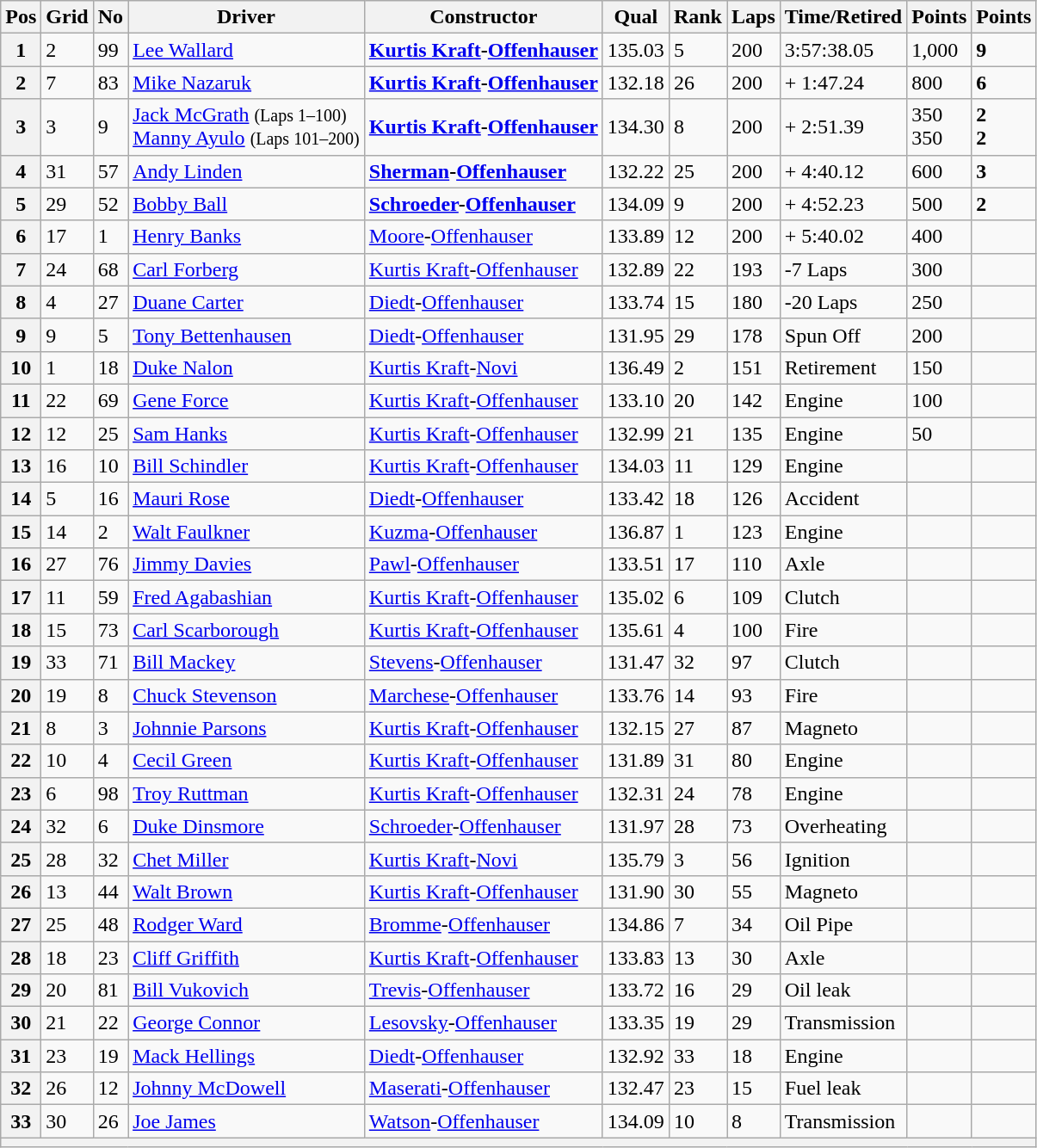<table class="wikitable">
<tr>
<th>Pos</th>
<th>Grid</th>
<th>No</th>
<th>Driver</th>
<th>Constructor</th>
<th>Qual</th>
<th>Rank</th>
<th>Laps</th>
<th>Time/Retired</th>
<th>Points</th>
<th> Points</th>
</tr>
<tr>
<th>1</th>
<td>2</td>
<td>99</td>
<td> <a href='#'>Lee Wallard</a></td>
<td><strong><a href='#'>Kurtis Kraft</a>-<a href='#'>Offenhauser</a></strong></td>
<td>135.03</td>
<td>5</td>
<td>200</td>
<td>3:57:38.05</td>
<td>1,000</td>
<td><strong>9</strong></td>
</tr>
<tr>
<th>2</th>
<td>7</td>
<td>83</td>
<td> <a href='#'>Mike Nazaruk</a> <strong></strong></td>
<td><strong><a href='#'>Kurtis Kraft</a>-<a href='#'>Offenhauser</a></strong></td>
<td>132.18</td>
<td>26</td>
<td>200</td>
<td>+ 1:47.24</td>
<td>800</td>
<td><strong>6</strong></td>
</tr>
<tr>
<th>3</th>
<td>3</td>
<td>9</td>
<td> <a href='#'>Jack McGrath</a> <small>(Laps 1–100)</small><br> <a href='#'>Manny Ayulo</a> <small>(Laps 101–200)</small></td>
<td><strong><a href='#'>Kurtis Kraft</a>-<a href='#'>Offenhauser</a></strong></td>
<td>134.30</td>
<td>8</td>
<td>200</td>
<td>+ 2:51.39</td>
<td>350 <br> 350</td>
<td><strong>2</strong> <br> <strong>2</strong></td>
</tr>
<tr>
<th>4</th>
<td>31</td>
<td>57</td>
<td> <a href='#'>Andy Linden</a> <strong></strong></td>
<td><strong><a href='#'>Sherman</a>-<a href='#'>Offenhauser</a></strong></td>
<td>132.22</td>
<td>25</td>
<td>200</td>
<td>+ 4:40.12</td>
<td>600</td>
<td><strong>3</strong></td>
</tr>
<tr>
<th>5</th>
<td>29</td>
<td>52</td>
<td> <a href='#'>Bobby Ball</a> <strong></strong></td>
<td><strong><a href='#'>Schroeder</a>-<a href='#'>Offenhauser</a></strong></td>
<td>134.09</td>
<td>9</td>
<td>200</td>
<td>+ 4:52.23</td>
<td>500</td>
<td><strong>2</strong></td>
</tr>
<tr>
<th>6</th>
<td>17</td>
<td>1</td>
<td> <a href='#'>Henry Banks</a></td>
<td><a href='#'>Moore</a>-<a href='#'>Offenhauser</a></td>
<td>133.89</td>
<td>12</td>
<td>200</td>
<td>+ 5:40.02</td>
<td>400</td>
<td> </td>
</tr>
<tr>
<th>7</th>
<td>24</td>
<td>68</td>
<td> <a href='#'>Carl Forberg</a> <strong></strong></td>
<td><a href='#'>Kurtis Kraft</a>-<a href='#'>Offenhauser</a></td>
<td>132.89</td>
<td>22</td>
<td>193</td>
<td>-7 Laps</td>
<td>300</td>
<td> </td>
</tr>
<tr>
<th>8</th>
<td>4</td>
<td>27</td>
<td> <a href='#'>Duane Carter</a></td>
<td><a href='#'>Diedt</a>-<a href='#'>Offenhauser</a></td>
<td>133.74</td>
<td>15</td>
<td>180</td>
<td>-20 Laps</td>
<td>250</td>
<td> </td>
</tr>
<tr>
<th>9</th>
<td>9</td>
<td>5</td>
<td> <a href='#'>Tony Bettenhausen</a></td>
<td><a href='#'>Diedt</a>-<a href='#'>Offenhauser</a></td>
<td>131.95</td>
<td>29</td>
<td>178</td>
<td>Spun Off</td>
<td>200</td>
<td> </td>
</tr>
<tr>
<th>10</th>
<td>1</td>
<td>18</td>
<td> <a href='#'>Duke Nalon</a></td>
<td><a href='#'>Kurtis Kraft</a>-<a href='#'>Novi</a></td>
<td>136.49</td>
<td>2</td>
<td>151</td>
<td>Retirement</td>
<td>150</td>
<td> </td>
</tr>
<tr>
<th>11</th>
<td>22</td>
<td>69</td>
<td> <a href='#'>Gene Force</a> <strong></strong></td>
<td><a href='#'>Kurtis Kraft</a>-<a href='#'>Offenhauser</a></td>
<td>133.10</td>
<td>20</td>
<td>142</td>
<td>Engine</td>
<td>100</td>
<td> </td>
</tr>
<tr>
<th>12</th>
<td>12</td>
<td>25</td>
<td> <a href='#'>Sam Hanks</a></td>
<td><a href='#'>Kurtis Kraft</a>-<a href='#'>Offenhauser</a></td>
<td>132.99</td>
<td>21</td>
<td>135</td>
<td>Engine</td>
<td>50</td>
<td> </td>
</tr>
<tr>
<th>13</th>
<td>16</td>
<td>10</td>
<td> <a href='#'>Bill Schindler</a></td>
<td><a href='#'>Kurtis Kraft</a>-<a href='#'>Offenhauser</a></td>
<td>134.03</td>
<td>11</td>
<td>129</td>
<td>Engine</td>
<td> </td>
<td> </td>
</tr>
<tr>
<th>14</th>
<td>5</td>
<td>16</td>
<td> <a href='#'>Mauri Rose</a> <strong></strong></td>
<td><a href='#'>Diedt</a>-<a href='#'>Offenhauser</a></td>
<td>133.42</td>
<td>18</td>
<td>126</td>
<td>Accident</td>
<td> </td>
<td> </td>
</tr>
<tr>
<th>15</th>
<td>14</td>
<td>2</td>
<td> <a href='#'>Walt Faulkner</a></td>
<td><a href='#'>Kuzma</a>-<a href='#'>Offenhauser</a></td>
<td>136.87</td>
<td>1</td>
<td>123</td>
<td>Engine</td>
<td> </td>
<td> </td>
</tr>
<tr>
<th>16</th>
<td>27</td>
<td>76</td>
<td> <a href='#'>Jimmy Davies</a></td>
<td><a href='#'>Pawl</a>-<a href='#'>Offenhauser</a></td>
<td>133.51</td>
<td>17</td>
<td>110</td>
<td>Axle</td>
<td> </td>
<td> </td>
</tr>
<tr>
<th>17</th>
<td>11</td>
<td>59</td>
<td> <a href='#'>Fred Agabashian</a></td>
<td><a href='#'>Kurtis Kraft</a>-<a href='#'>Offenhauser</a></td>
<td>135.02</td>
<td>6</td>
<td>109</td>
<td>Clutch</td>
<td> </td>
<td> </td>
</tr>
<tr>
<th>18</th>
<td>15</td>
<td>73</td>
<td> <a href='#'>Carl Scarborough</a> <strong></strong></td>
<td><a href='#'>Kurtis Kraft</a>-<a href='#'>Offenhauser</a></td>
<td>135.61</td>
<td>4</td>
<td>100</td>
<td>Fire</td>
<td> </td>
<td> </td>
</tr>
<tr>
<th>19</th>
<td>33</td>
<td>71</td>
<td> <a href='#'>Bill Mackey</a> <strong></strong></td>
<td><a href='#'>Stevens</a>-<a href='#'>Offenhauser</a></td>
<td>131.47</td>
<td>32</td>
<td>97</td>
<td>Clutch</td>
<td> </td>
<td> </td>
</tr>
<tr>
<th>20</th>
<td>19</td>
<td>8</td>
<td> <a href='#'>Chuck Stevenson</a> <strong></strong></td>
<td><a href='#'>Marchese</a>-<a href='#'>Offenhauser</a></td>
<td>133.76</td>
<td>14</td>
<td>93</td>
<td>Fire</td>
<td> </td>
<td> </td>
</tr>
<tr>
<th>21</th>
<td>8</td>
<td>3</td>
<td> <a href='#'>Johnnie Parsons</a> <strong></strong></td>
<td><a href='#'>Kurtis Kraft</a>-<a href='#'>Offenhauser</a></td>
<td>132.15</td>
<td>27</td>
<td>87</td>
<td>Magneto</td>
<td> </td>
<td> </td>
</tr>
<tr>
<th>22</th>
<td>10</td>
<td>4</td>
<td> <a href='#'>Cecil Green</a></td>
<td><a href='#'>Kurtis Kraft</a>-<a href='#'>Offenhauser</a></td>
<td>131.89</td>
<td>31</td>
<td>80</td>
<td>Engine</td>
<td> </td>
<td> </td>
</tr>
<tr>
<th>23</th>
<td>6</td>
<td>98</td>
<td> <a href='#'>Troy Ruttman</a></td>
<td><a href='#'>Kurtis Kraft</a>-<a href='#'>Offenhauser</a></td>
<td>132.31</td>
<td>24</td>
<td>78</td>
<td>Engine</td>
<td> </td>
<td> </td>
</tr>
<tr>
<th>24</th>
<td>32</td>
<td>6</td>
<td> <a href='#'>Duke Dinsmore</a></td>
<td><a href='#'>Schroeder</a>-<a href='#'>Offenhauser</a></td>
<td>131.97</td>
<td>28</td>
<td>73</td>
<td>Overheating</td>
<td> </td>
<td> </td>
</tr>
<tr>
<th>25</th>
<td>28</td>
<td>32</td>
<td> <a href='#'>Chet Miller</a></td>
<td><a href='#'>Kurtis Kraft</a>-<a href='#'>Novi</a></td>
<td>135.79</td>
<td>3</td>
<td>56</td>
<td>Ignition</td>
<td> </td>
<td> </td>
</tr>
<tr>
<th>26</th>
<td>13</td>
<td>44</td>
<td> <a href='#'>Walt Brown</a></td>
<td><a href='#'>Kurtis Kraft</a>-<a href='#'>Offenhauser</a></td>
<td>131.90</td>
<td>30</td>
<td>55</td>
<td>Magneto</td>
<td> </td>
<td> </td>
</tr>
<tr>
<th>27</th>
<td>25</td>
<td>48</td>
<td> <a href='#'>Rodger Ward</a> <strong></strong></td>
<td><a href='#'>Bromme</a>-<a href='#'>Offenhauser</a></td>
<td>134.86</td>
<td>7</td>
<td>34</td>
<td>Oil Pipe</td>
<td> </td>
<td> </td>
</tr>
<tr>
<th>28</th>
<td>18</td>
<td>23</td>
<td> <a href='#'>Cliff Griffith</a> <strong></strong></td>
<td><a href='#'>Kurtis Kraft</a>-<a href='#'>Offenhauser</a></td>
<td>133.83</td>
<td>13</td>
<td>30</td>
<td>Axle</td>
<td> </td>
<td> </td>
</tr>
<tr>
<th>29</th>
<td>20</td>
<td>81</td>
<td> <a href='#'>Bill Vukovich</a> <strong></strong></td>
<td><a href='#'>Trevis</a>-<a href='#'>Offenhauser</a></td>
<td>133.72</td>
<td>16</td>
<td>29</td>
<td>Oil leak</td>
<td> </td>
<td> </td>
</tr>
<tr>
<th>30</th>
<td>21</td>
<td>22</td>
<td> <a href='#'>George Connor</a></td>
<td><a href='#'>Lesovsky</a>-<a href='#'>Offenhauser</a></td>
<td>133.35</td>
<td>19</td>
<td>29</td>
<td>Transmission</td>
<td> </td>
<td> </td>
</tr>
<tr>
<th>31</th>
<td>23</td>
<td>19</td>
<td> <a href='#'>Mack Hellings</a></td>
<td><a href='#'>Diedt</a>-<a href='#'>Offenhauser</a></td>
<td>132.92</td>
<td>33</td>
<td>18</td>
<td>Engine</td>
<td> </td>
<td> </td>
</tr>
<tr>
<th>32</th>
<td>26</td>
<td>12</td>
<td> <a href='#'>Johnny McDowell</a></td>
<td><a href='#'>Maserati</a>-<a href='#'>Offenhauser</a></td>
<td>132.47</td>
<td>23</td>
<td>15</td>
<td>Fuel leak</td>
<td> </td>
<td> </td>
</tr>
<tr>
<th>33</th>
<td>30</td>
<td>26</td>
<td> <a href='#'>Joe James</a> <strong></strong></td>
<td><a href='#'>Watson</a>-<a href='#'>Offenhauser</a></td>
<td>134.09</td>
<td>10</td>
<td>8</td>
<td>Transmission</td>
<td> </td>
<td> </td>
</tr>
<tr>
<th colspan="11"></th>
</tr>
</table>
